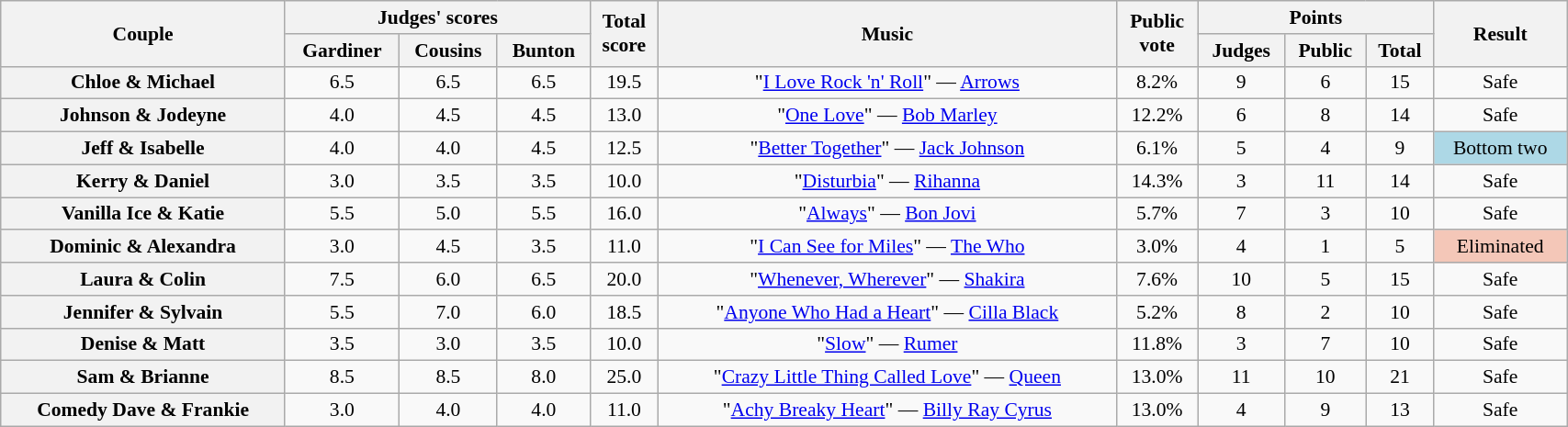<table class="wikitable sortable" style="text-align:center; font-size:90%; width:90%">
<tr>
<th scope="col" rowspan=2>Couple</th>
<th scope="col" colspan=3 class="unsortable">Judges' scores</th>
<th scope="col" rowspan=2>Total<br>score</th>
<th scope="col" rowspan=2 class="unsortable">Music</th>
<th scope="col" rowspan=2>Public<br>vote</th>
<th scope="col" colspan=3 class="unsortable">Points</th>
<th scope="col" rowspan=2 class="unsortable">Result</th>
</tr>
<tr>
<th class="unsortable">Gardiner</th>
<th class="unsortable">Cousins</th>
<th class="unsortable">Bunton</th>
<th class="unsortable">Judges</th>
<th class="unsortable">Public</th>
<th>Total</th>
</tr>
<tr>
<th scope="row">Chloe & Michael</th>
<td>6.5</td>
<td>6.5</td>
<td>6.5</td>
<td>19.5</td>
<td>"<a href='#'>I Love Rock 'n' Roll</a>" — <a href='#'>Arrows</a></td>
<td>8.2%</td>
<td>9</td>
<td>6</td>
<td>15</td>
<td>Safe</td>
</tr>
<tr>
<th scope="row">Johnson & Jodeyne</th>
<td>4.0</td>
<td>4.5</td>
<td>4.5</td>
<td>13.0</td>
<td>"<a href='#'>One Love</a>" — <a href='#'>Bob Marley</a></td>
<td>12.2%</td>
<td>6</td>
<td>8</td>
<td>14</td>
<td>Safe</td>
</tr>
<tr>
<th scope="row">Jeff & Isabelle</th>
<td>4.0</td>
<td>4.0</td>
<td>4.5</td>
<td>12.5</td>
<td>"<a href='#'>Better Together</a>" — <a href='#'>Jack Johnson</a></td>
<td>6.1%</td>
<td>5</td>
<td>4</td>
<td>9</td>
<td bgcolor=lightblue>Bottom two</td>
</tr>
<tr>
<th scope="row">Kerry & Daniel</th>
<td>3.0</td>
<td>3.5</td>
<td>3.5</td>
<td>10.0</td>
<td>"<a href='#'>Disturbia</a>" — <a href='#'>Rihanna</a></td>
<td>14.3%</td>
<td>3</td>
<td>11</td>
<td>14</td>
<td>Safe</td>
</tr>
<tr>
<th scope="row">Vanilla Ice & Katie</th>
<td>5.5</td>
<td>5.0</td>
<td>5.5</td>
<td>16.0</td>
<td>"<a href='#'>Always</a>" — <a href='#'>Bon Jovi</a></td>
<td>5.7%</td>
<td>7</td>
<td>3</td>
<td>10</td>
<td>Safe</td>
</tr>
<tr>
<th scope="row">Dominic & Alexandra</th>
<td>3.0</td>
<td>4.5</td>
<td>3.5</td>
<td>11.0</td>
<td>"<a href='#'>I Can See for Miles</a>" — <a href='#'>The Who</a></td>
<td>3.0%</td>
<td>4</td>
<td>1</td>
<td>5</td>
<td bgcolor="f4c7b8">Eliminated</td>
</tr>
<tr>
<th scope="row">Laura & Colin</th>
<td>7.5</td>
<td>6.0</td>
<td>6.5</td>
<td>20.0</td>
<td>"<a href='#'>Whenever, Wherever</a>" — <a href='#'>Shakira</a></td>
<td>7.6%</td>
<td>10</td>
<td>5</td>
<td>15</td>
<td>Safe</td>
</tr>
<tr>
<th scope="row">Jennifer & Sylvain</th>
<td>5.5</td>
<td>7.0</td>
<td>6.0</td>
<td>18.5</td>
<td>"<a href='#'>Anyone Who Had a Heart</a>" — <a href='#'>Cilla Black</a></td>
<td>5.2%</td>
<td>8</td>
<td>2</td>
<td>10</td>
<td>Safe</td>
</tr>
<tr>
<th scope="row">Denise & Matt</th>
<td>3.5</td>
<td>3.0</td>
<td>3.5</td>
<td>10.0</td>
<td>"<a href='#'>Slow</a>" — <a href='#'>Rumer</a></td>
<td>11.8%</td>
<td>3</td>
<td>7</td>
<td>10</td>
<td>Safe</td>
</tr>
<tr>
<th scope="row">Sam & Brianne</th>
<td>8.5</td>
<td>8.5</td>
<td>8.0</td>
<td>25.0</td>
<td>"<a href='#'>Crazy Little Thing Called Love</a>" — <a href='#'>Queen</a></td>
<td>13.0%</td>
<td>11</td>
<td>10</td>
<td>21</td>
<td>Safe</td>
</tr>
<tr>
<th scope="row">Comedy Dave & Frankie</th>
<td>3.0</td>
<td>4.0</td>
<td>4.0</td>
<td>11.0</td>
<td>"<a href='#'>Achy Breaky Heart</a>" — <a href='#'>Billy Ray Cyrus</a></td>
<td>13.0%</td>
<td>4</td>
<td>9</td>
<td>13</td>
<td>Safe</td>
</tr>
</table>
